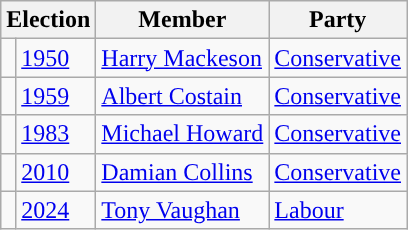<table class="wikitable">
<tr>
<th colspan="2">Election</th>
<th>Member</th>
<th>Party</th>
</tr>
<tr>
<td style="color:inherit;background-color: "></td>
<td><a href='#'>1950</a></td>
<td><a href='#'>Harry Mackeson</a></td>
<td><a href='#'>Conservative</a></td>
</tr>
<tr |->
<td style="color:inherit;background-color: "></td>
<td><a href='#'>1959</a></td>
<td><a href='#'>Albert Costain</a></td>
<td><a href='#'>Conservative</a></td>
</tr>
<tr |->
<td style="color:inherit;background-color: "></td>
<td><a href='#'>1983</a></td>
<td><a href='#'>Michael Howard</a></td>
<td><a href='#'>Conservative</a></td>
</tr>
<tr |->
<td style="color:inherit;background-color: "></td>
<td><a href='#'>2010</a></td>
<td><a href='#'>Damian Collins</a></td>
<td><a href='#'>Conservative</a></td>
</tr>
<tr |->
<td style="color:inherit;background-color: "></td>
<td><a href='#'>2024</a></td>
<td><a href='#'>Tony Vaughan</a></td>
<td><a href='#'>Labour</a></td>
</tr>
</table>
